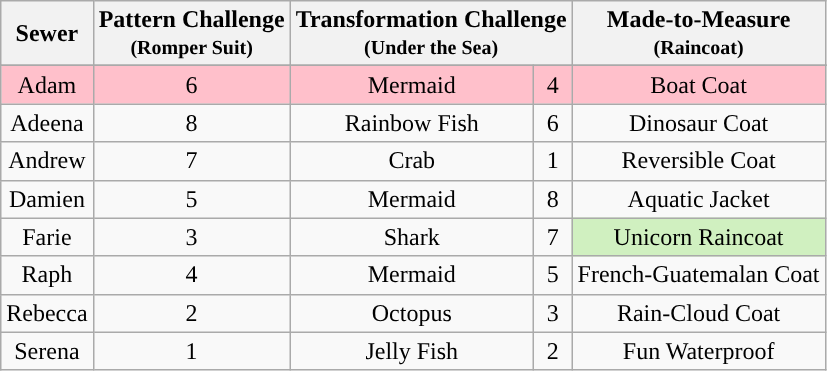<table class="wikitable" style="text-align:center;">
<tr>
<th>Sewer</th>
<th>Pattern Challenge<br><small>(Romper Suit)</small></th>
<th colspan="2">Transformation Challenge<br><small>(Under the Sea)</small></th>
<th>Made-to-Measure<br><small>(Raincoat)</small></th>
</tr>
<tr>
</tr>
<tr style="background:pink">
<td>Adam</td>
<td>6</td>
<td>Mermaid</td>
<td>4</td>
<td>Boat Coat</td>
</tr>
<tr>
<td>Adeena</td>
<td>8</td>
<td>Rainbow Fish</td>
<td>6</td>
<td>Dinosaur Coat</td>
</tr>
<tr>
<td>Andrew</td>
<td>7</td>
<td>Crab</td>
<td>1</td>
<td>Reversible Coat</td>
</tr>
<tr>
<td>Damien</td>
<td>5</td>
<td>Mermaid</td>
<td>8</td>
<td>Aquatic Jacket</td>
</tr>
<tr>
<td>Farie</td>
<td>3</td>
<td>Shark</td>
<td>7</td>
<td style="background:#d0f0c0">Unicorn Raincoat</td>
</tr>
<tr>
<td>Raph</td>
<td>4</td>
<td>Mermaid</td>
<td>5</td>
<td>French-Guatemalan Coat</td>
</tr>
<tr>
<td>Rebecca</td>
<td>2</td>
<td>Octopus</td>
<td>3</td>
<td>Rain-Cloud Coat</td>
</tr>
<tr>
<td>Serena</td>
<td>1</td>
<td>Jelly Fish</td>
<td>2</td>
<td>Fun Waterproof</td>
</tr>
</table>
